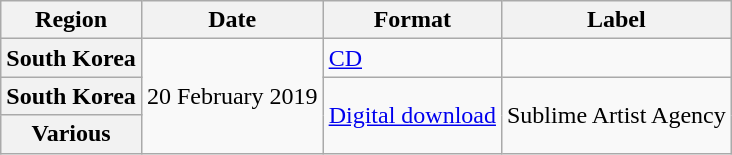<table class = "wikitable plainrowheaders">
<tr>
<th>Region</th>
<th>Date</th>
<th>Format</th>
<th>Label</th>
</tr>
<tr>
<th scope="row">South Korea</th>
<td rowspan=3>20 February 2019</td>
<td><a href='#'>CD</a></td>
<td></td>
</tr>
<tr>
<th scope="row">South Korea</th>
<td rowspan=2><a href='#'>Digital download</a></td>
<td rowspan=2>Sublime Artist Agency</td>
</tr>
<tr>
<th scope="row">Various</th>
</tr>
</table>
